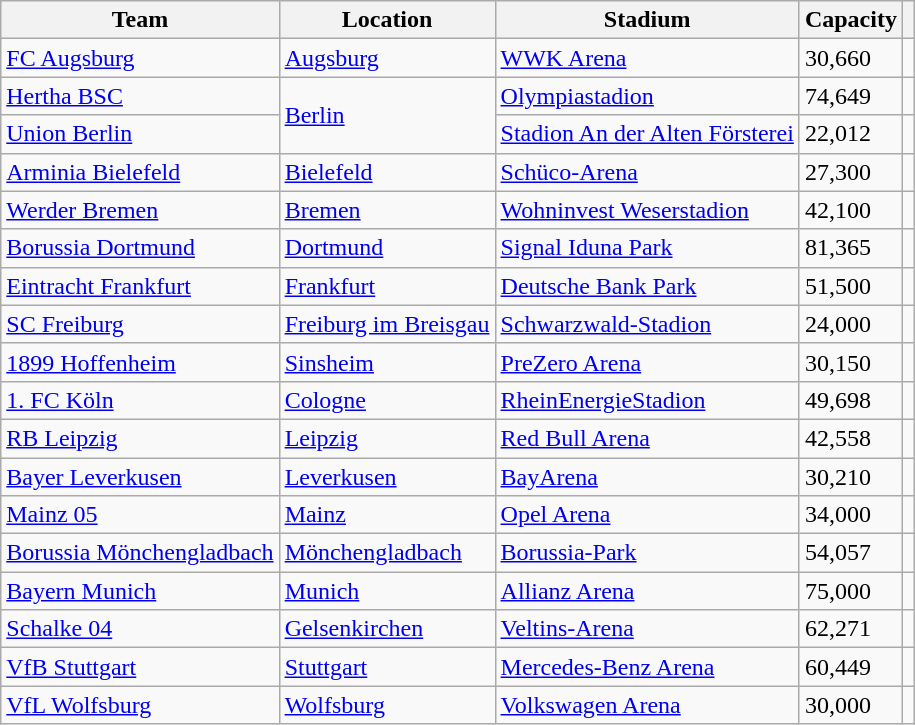<table class="wikitable sortable" style="text-align:left;">
<tr>
<th>Team</th>
<th>Location</th>
<th>Stadium</th>
<th>Capacity</th>
<th class="unsortable"></th>
</tr>
<tr>
<td data-sort-value="Augsburg"><a href='#'>FC Augsburg</a></td>
<td><a href='#'>Augsburg</a></td>
<td><a href='#'>WWK Arena</a></td>
<td>30,660</td>
<td style="text-align:center"></td>
</tr>
<tr>
<td data-sort-value="Berlin, Hertha"><a href='#'>Hertha BSC</a></td>
<td rowspan="2"><a href='#'>Berlin</a></td>
<td><a href='#'>Olympiastadion</a></td>
<td>74,649</td>
<td style="text-align:center"></td>
</tr>
<tr>
<td data-sort-value="Berlin, Union"><a href='#'>Union Berlin</a></td>
<td><a href='#'>Stadion An der Alten Försterei</a></td>
<td>22,012</td>
<td style="text-align:center"></td>
</tr>
<tr>
<td data-sort-value="Bielefeld"><a href='#'>Arminia Bielefeld</a></td>
<td><a href='#'>Bielefeld</a></td>
<td><a href='#'>Schüco-Arena</a></td>
<td>27,300</td>
<td style="text-align:center"></td>
</tr>
<tr>
<td data-sort-value="Bremen"><a href='#'>Werder Bremen</a></td>
<td><a href='#'>Bremen</a></td>
<td><a href='#'>Wohninvest Weserstadion</a></td>
<td>42,100</td>
<td style="text-align:center"></td>
</tr>
<tr>
<td data-sort-value="Dortmund"><a href='#'>Borussia Dortmund</a></td>
<td><a href='#'>Dortmund</a></td>
<td><a href='#'>Signal Iduna Park</a></td>
<td>81,365</td>
<td style="text-align:center"></td>
</tr>
<tr>
<td data-sort-value="Frankfurt"><a href='#'>Eintracht Frankfurt</a></td>
<td><a href='#'>Frankfurt</a></td>
<td><a href='#'>Deutsche Bank Park</a></td>
<td>51,500</td>
<td style="text-align:center"></td>
</tr>
<tr>
<td data-sort-value="Freiburg"><a href='#'>SC Freiburg</a></td>
<td><a href='#'>Freiburg im Breisgau</a></td>
<td><a href='#'>Schwarzwald-Stadion</a></td>
<td>24,000</td>
<td style="text-align:center"></td>
</tr>
<tr>
<td data-sort-value="Hoffenheim"><a href='#'>1899 Hoffenheim</a></td>
<td><a href='#'>Sinsheim</a></td>
<td><a href='#'>PreZero Arena</a></td>
<td>30,150</td>
<td style="text-align:center"></td>
</tr>
<tr>
<td data-sort-value="Koln"><a href='#'>1. FC Köln</a></td>
<td><a href='#'>Cologne</a></td>
<td><a href='#'>RheinEnergieStadion</a></td>
<td>49,698</td>
<td style="text-align:center"></td>
</tr>
<tr>
<td data-sort-value="Leipzig"><a href='#'>RB Leipzig</a></td>
<td><a href='#'>Leipzig</a></td>
<td><a href='#'>Red Bull Arena</a></td>
<td>42,558</td>
<td style="text-align:center"></td>
</tr>
<tr>
<td data-sort-value="Leverkusen"><a href='#'>Bayer Leverkusen</a></td>
<td><a href='#'>Leverkusen</a></td>
<td><a href='#'>BayArena</a></td>
<td>30,210</td>
<td style="text-align:center"></td>
</tr>
<tr>
<td data-sort-value="Mainz"><a href='#'>Mainz 05</a></td>
<td><a href='#'>Mainz</a></td>
<td><a href='#'>Opel Arena</a></td>
<td>34,000</td>
<td style="text-align:center"></td>
</tr>
<tr>
<td data-sort-value="Monchengladbach"><a href='#'>Borussia Mönchengladbach</a></td>
<td><a href='#'>Mönchengladbach</a></td>
<td><a href='#'>Borussia-Park</a></td>
<td>54,057</td>
<td style="text-align:center"></td>
</tr>
<tr>
<td data-sort-value="Munich"><a href='#'>Bayern Munich</a></td>
<td><a href='#'>Munich</a></td>
<td><a href='#'>Allianz Arena</a></td>
<td>75,000</td>
<td style="text-align:center"></td>
</tr>
<tr>
<td data-sort-value="Schalke"><a href='#'>Schalke 04</a></td>
<td><a href='#'>Gelsenkirchen</a></td>
<td><a href='#'>Veltins-Arena</a></td>
<td>62,271</td>
<td style="text-align:center"></td>
</tr>
<tr>
<td data-sort-value="Stuttgart"><a href='#'>VfB Stuttgart</a></td>
<td><a href='#'>Stuttgart</a></td>
<td><a href='#'>Mercedes-Benz Arena</a></td>
<td>60,449</td>
<td style="text-align:center"></td>
</tr>
<tr>
<td data-sort-value="Wolfsburg"><a href='#'>VfL Wolfsburg</a></td>
<td><a href='#'>Wolfsburg</a></td>
<td><a href='#'>Volkswagen Arena</a></td>
<td>30,000</td>
<td style="text-align:center"></td>
</tr>
</table>
